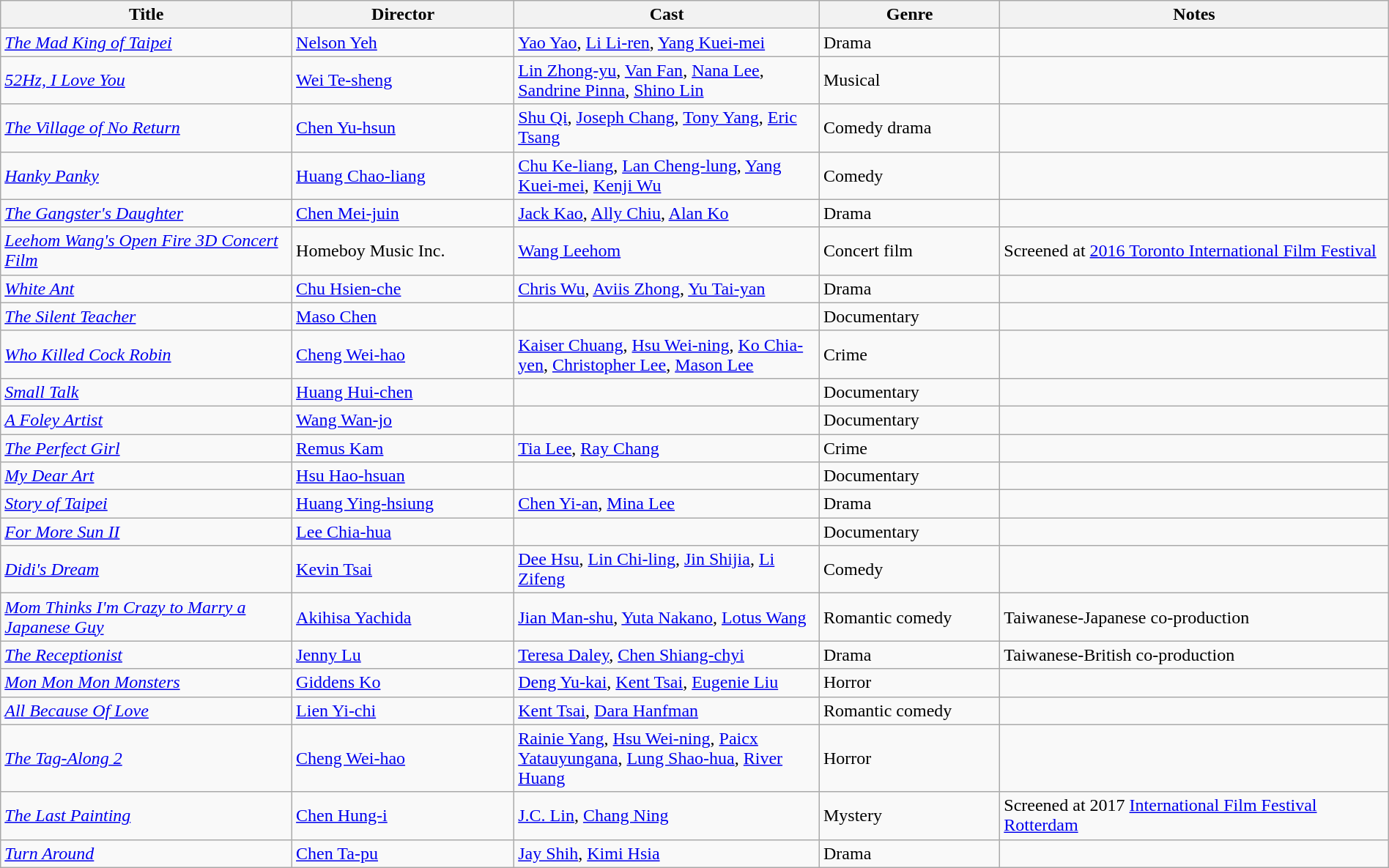<table class="wikitable sortable" width= "100%">
<tr>
<th width=21%>Title</th>
<th width=16%>Director</th>
<th class="unsortable" width=22%>Cast</th>
<th width=13%>Genre</th>
<th class="unsortable" width=28%>Notes</th>
</tr>
<tr>
<td><em><a href='#'>The Mad King of Taipei</a></em></td>
<td><a href='#'>Nelson Yeh</a></td>
<td><a href='#'>Yao Yao</a>, <a href='#'>Li Li-ren</a>, <a href='#'>Yang Kuei-mei</a></td>
<td>Drama</td>
<td></td>
</tr>
<tr>
<td><em><a href='#'>52Hz, I Love You</a></em></td>
<td><a href='#'>Wei Te-sheng</a></td>
<td><a href='#'>Lin Zhong-yu</a>, <a href='#'>Van Fan</a>, <a href='#'>Nana Lee</a>, <a href='#'>Sandrine Pinna</a>, <a href='#'>Shino Lin</a></td>
<td>Musical</td>
<td></td>
</tr>
<tr>
<td><em><a href='#'>The Village of No Return</a></em></td>
<td><a href='#'>Chen Yu-hsun</a></td>
<td><a href='#'>Shu Qi</a>, <a href='#'>Joseph Chang</a>, <a href='#'>Tony Yang</a>, <a href='#'>Eric Tsang</a></td>
<td>Comedy drama</td>
<td></td>
</tr>
<tr>
<td><em><a href='#'>Hanky Panky</a></em></td>
<td><a href='#'>Huang Chao-liang</a></td>
<td><a href='#'>Chu Ke-liang</a>, <a href='#'>Lan Cheng-lung</a>, <a href='#'>Yang Kuei-mei</a>, <a href='#'>Kenji Wu</a></td>
<td>Comedy</td>
<td></td>
</tr>
<tr>
<td><em><a href='#'>The Gangster's Daughter</a></em></td>
<td><a href='#'>Chen Mei-juin</a></td>
<td><a href='#'>Jack Kao</a>, <a href='#'>Ally Chiu</a>, <a href='#'>Alan Ko</a></td>
<td>Drama</td>
<td></td>
</tr>
<tr>
<td><em><a href='#'>Leehom Wang's Open Fire 3D Concert Film</a></em></td>
<td>Homeboy Music Inc.</td>
<td><a href='#'>Wang Leehom</a></td>
<td>Concert film</td>
<td>Screened at <a href='#'>2016 Toronto International Film Festival</a></td>
</tr>
<tr>
<td><em><a href='#'>White Ant</a></em></td>
<td><a href='#'>Chu Hsien-che</a></td>
<td><a href='#'>Chris Wu</a>, <a href='#'>Aviis Zhong</a>, <a href='#'>Yu Tai-yan</a></td>
<td>Drama</td>
<td></td>
</tr>
<tr>
<td><em><a href='#'>The Silent Teacher</a></em></td>
<td><a href='#'>Maso Chen</a></td>
<td></td>
<td>Documentary</td>
<td></td>
</tr>
<tr>
<td><em><a href='#'>Who Killed Cock Robin</a></em></td>
<td><a href='#'>Cheng Wei-hao</a></td>
<td><a href='#'>Kaiser Chuang</a>, <a href='#'>Hsu Wei-ning</a>, <a href='#'>Ko Chia-yen</a>, <a href='#'>Christopher Lee</a>, <a href='#'>Mason Lee</a></td>
<td>Crime</td>
<td></td>
</tr>
<tr>
<td><em><a href='#'>Small Talk</a></em></td>
<td><a href='#'>Huang Hui-chen</a></td>
<td></td>
<td>Documentary</td>
<td></td>
</tr>
<tr>
<td><em><a href='#'>A Foley Artist</a></em></td>
<td><a href='#'>Wang Wan-jo</a></td>
<td></td>
<td>Documentary</td>
<td></td>
</tr>
<tr>
<td><em><a href='#'>The Perfect Girl</a></em></td>
<td><a href='#'>Remus Kam</a></td>
<td><a href='#'>Tia Lee</a>, <a href='#'>Ray Chang</a></td>
<td>Crime</td>
<td></td>
</tr>
<tr>
<td><em><a href='#'>My Dear Art</a></em></td>
<td><a href='#'>Hsu Hao-hsuan</a></td>
<td></td>
<td>Documentary</td>
<td></td>
</tr>
<tr>
<td><em><a href='#'>Story of Taipei</a></em></td>
<td><a href='#'>Huang Ying-hsiung</a></td>
<td><a href='#'>Chen Yi-an</a>, <a href='#'>Mina Lee</a></td>
<td>Drama</td>
<td></td>
</tr>
<tr>
<td><em><a href='#'>For More Sun II</a></em></td>
<td><a href='#'>Lee Chia-hua</a></td>
<td></td>
<td>Documentary</td>
<td></td>
</tr>
<tr>
<td><em><a href='#'>Didi's Dream</a></em></td>
<td><a href='#'>Kevin Tsai</a></td>
<td><a href='#'>Dee Hsu</a>, <a href='#'>Lin Chi-ling</a>, <a href='#'>Jin Shijia</a>, <a href='#'>Li Zifeng</a></td>
<td>Comedy</td>
<td></td>
</tr>
<tr>
<td><em><a href='#'>Mom Thinks I'm Crazy to Marry a Japanese Guy</a></em></td>
<td><a href='#'>Akihisa Yachida</a></td>
<td><a href='#'>Jian Man-shu</a>, <a href='#'>Yuta Nakano</a>, <a href='#'>Lotus Wang</a></td>
<td>Romantic comedy</td>
<td>Taiwanese-Japanese co-production</td>
</tr>
<tr>
<td><em><a href='#'>The Receptionist</a></em></td>
<td><a href='#'>Jenny Lu</a></td>
<td><a href='#'>Teresa Daley</a>, <a href='#'>Chen Shiang-chyi</a></td>
<td>Drama</td>
<td>Taiwanese-British co-production</td>
</tr>
<tr>
<td><em><a href='#'>Mon Mon Mon Monsters</a></em></td>
<td><a href='#'>Giddens Ko</a></td>
<td><a href='#'>Deng Yu-kai</a>, <a href='#'>Kent Tsai</a>, <a href='#'>Eugenie Liu</a></td>
<td>Horror</td>
<td></td>
</tr>
<tr>
<td><em><a href='#'>All Because Of Love</a></em></td>
<td><a href='#'>Lien Yi-chi</a></td>
<td><a href='#'>Kent Tsai</a>, <a href='#'>Dara Hanfman</a></td>
<td>Romantic comedy</td>
<td></td>
</tr>
<tr>
<td><em><a href='#'>The Tag-Along 2</a></em></td>
<td><a href='#'>Cheng Wei-hao</a></td>
<td><a href='#'>Rainie Yang</a>, <a href='#'>Hsu Wei-ning</a>, <a href='#'>Paicx Yatauyungana</a>, <a href='#'>Lung Shao-hua</a>, <a href='#'>River Huang</a></td>
<td>Horror</td>
<td></td>
</tr>
<tr>
<td><em><a href='#'>The Last Painting</a></em></td>
<td><a href='#'>Chen Hung-i</a></td>
<td><a href='#'>J.C. Lin</a>, <a href='#'>Chang Ning</a></td>
<td>Mystery</td>
<td>Screened at 2017 <a href='#'>International Film Festival Rotterdam</a></td>
</tr>
<tr>
<td><em><a href='#'>Turn Around</a></em></td>
<td><a href='#'>Chen Ta-pu</a></td>
<td><a href='#'>Jay Shih</a>, <a href='#'>Kimi Hsia</a></td>
<td>Drama</td>
<td></td>
</tr>
</table>
